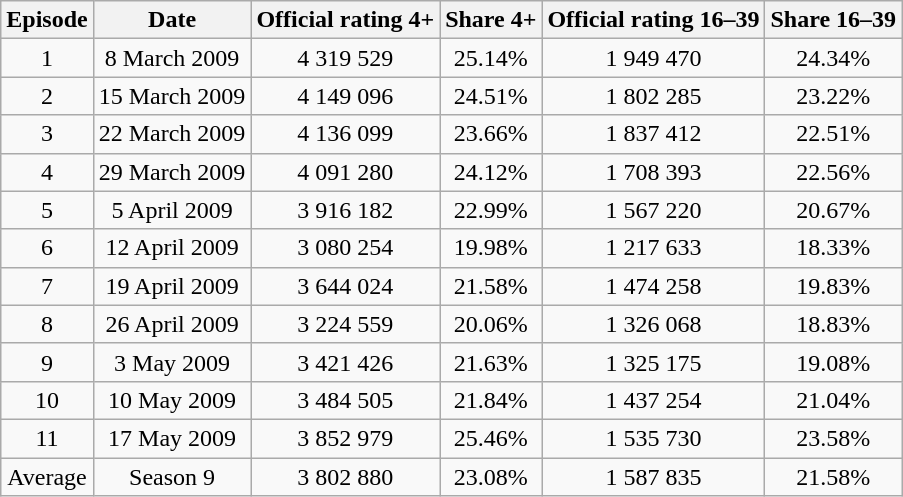<table class="wikitable" style="font-size:100%; text-align:center">
<tr>
<th>Episode</th>
<th>Date</th>
<th>Official rating 4+</th>
<th>Share 4+</th>
<th>Official rating 16–39</th>
<th>Share 16–39</th>
</tr>
<tr>
<td>1</td>
<td>8 March 2009</td>
<td>4 319 529</td>
<td>25.14%</td>
<td>1 949 470</td>
<td>24.34%</td>
</tr>
<tr>
<td>2</td>
<td>15 March 2009</td>
<td>4 149 096</td>
<td>24.51%</td>
<td>1 802 285</td>
<td>23.22%</td>
</tr>
<tr>
<td>3</td>
<td>22 March 2009</td>
<td>4 136 099</td>
<td>23.66%</td>
<td>1 837 412</td>
<td>22.51%</td>
</tr>
<tr>
<td>4</td>
<td>29 March 2009</td>
<td>4 091 280</td>
<td>24.12%</td>
<td>1 708 393</td>
<td>22.56%</td>
</tr>
<tr>
<td>5</td>
<td>5 April 2009</td>
<td>3 916 182</td>
<td>22.99%</td>
<td>1 567 220</td>
<td>20.67%</td>
</tr>
<tr>
<td>6</td>
<td>12 April 2009</td>
<td>3 080 254</td>
<td>19.98%</td>
<td>1 217 633</td>
<td>18.33%</td>
</tr>
<tr>
<td>7</td>
<td>19 April 2009</td>
<td>3 644 024</td>
<td>21.58%</td>
<td>1 474 258</td>
<td>19.83%</td>
</tr>
<tr>
<td>8</td>
<td>26 April 2009</td>
<td>3 224 559</td>
<td>20.06%</td>
<td>1 326 068</td>
<td>18.83%</td>
</tr>
<tr>
<td>9</td>
<td>3 May 2009</td>
<td>3 421 426</td>
<td>21.63%</td>
<td>1 325 175</td>
<td>19.08%</td>
</tr>
<tr>
<td>10</td>
<td>10 May 2009</td>
<td>3 484 505</td>
<td>21.84%</td>
<td>1 437 254</td>
<td>21.04%</td>
</tr>
<tr>
<td>11</td>
<td>17 May 2009</td>
<td>3 852 979</td>
<td>25.46%</td>
<td>1 535 730</td>
<td>23.58%</td>
</tr>
<tr>
<td>Average</td>
<td>Season 9</td>
<td>3 802 880</td>
<td>23.08%</td>
<td>1 587 835</td>
<td>21.58%</td>
</tr>
</table>
